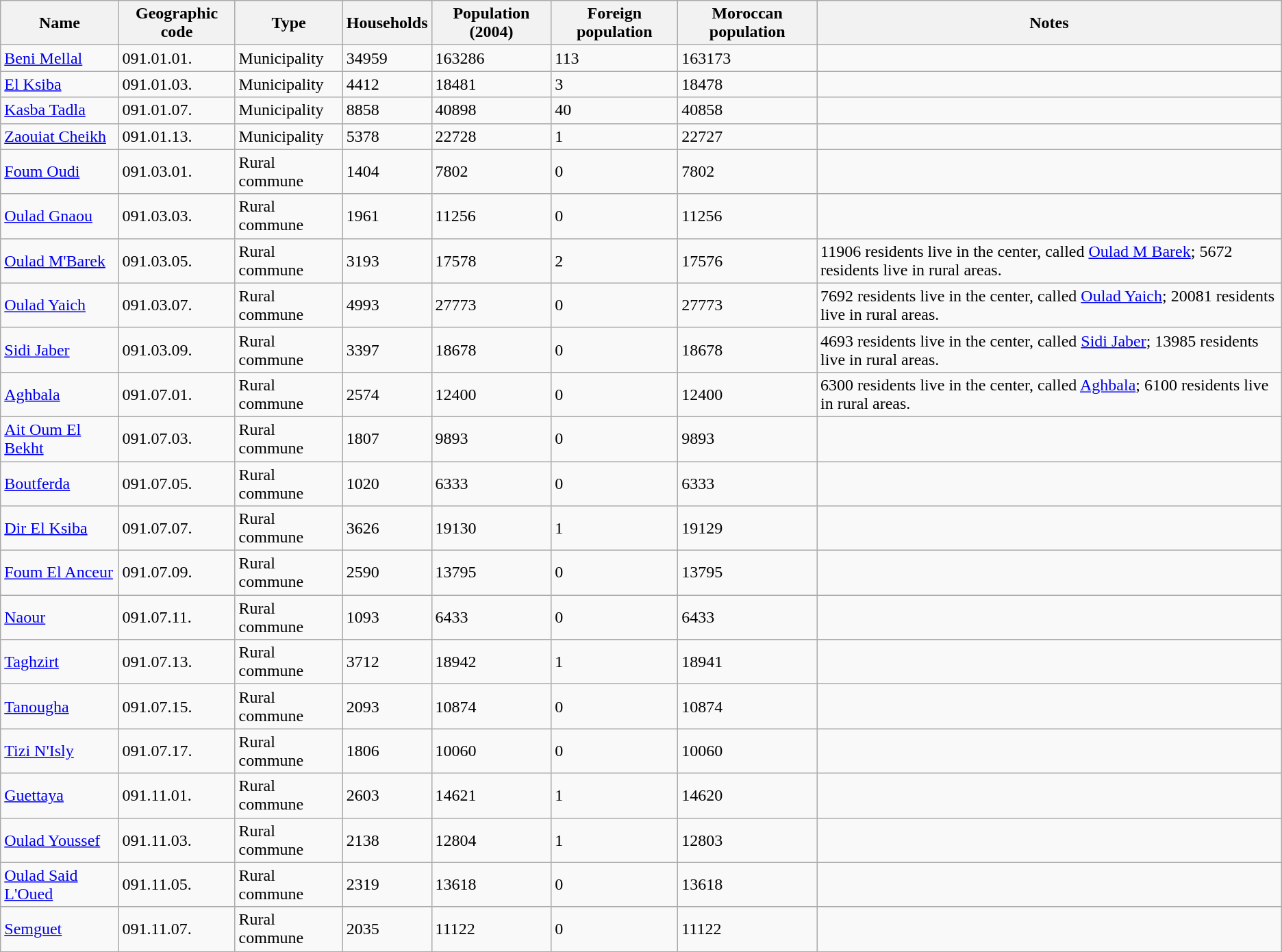<table class="wikitable sortable">
<tr>
<th>Name</th>
<th>Geographic code</th>
<th>Type</th>
<th>Households</th>
<th>Population (2004)</th>
<th>Foreign population</th>
<th>Moroccan population</th>
<th>Notes</th>
</tr>
<tr>
<td><a href='#'>Beni Mellal</a></td>
<td>091.01.01.</td>
<td>Municipality</td>
<td>34959</td>
<td>163286</td>
<td>113</td>
<td>163173</td>
<td></td>
</tr>
<tr>
<td><a href='#'>El Ksiba</a></td>
<td>091.01.03.</td>
<td>Municipality</td>
<td>4412</td>
<td>18481</td>
<td>3</td>
<td>18478</td>
<td></td>
</tr>
<tr>
<td><a href='#'>Kasba Tadla</a></td>
<td>091.01.07.</td>
<td>Municipality</td>
<td>8858</td>
<td>40898</td>
<td>40</td>
<td>40858</td>
<td></td>
</tr>
<tr>
<td><a href='#'>Zaouiat Cheikh</a></td>
<td>091.01.13.</td>
<td>Municipality</td>
<td>5378</td>
<td>22728</td>
<td>1</td>
<td>22727</td>
<td></td>
</tr>
<tr>
<td><a href='#'>Foum Oudi</a></td>
<td>091.03.01.</td>
<td>Rural commune</td>
<td>1404</td>
<td>7802</td>
<td>0</td>
<td>7802</td>
<td></td>
</tr>
<tr>
<td><a href='#'>Oulad Gnaou</a></td>
<td>091.03.03.</td>
<td>Rural commune</td>
<td>1961</td>
<td>11256</td>
<td>0</td>
<td>11256</td>
<td></td>
</tr>
<tr>
<td><a href='#'>Oulad M'Barek</a></td>
<td>091.03.05.</td>
<td>Rural commune</td>
<td>3193</td>
<td>17578</td>
<td>2</td>
<td>17576</td>
<td>11906 residents live in the center, called <a href='#'>Oulad M Barek</a>; 5672 residents live in rural areas.</td>
</tr>
<tr>
<td><a href='#'>Oulad Yaich</a></td>
<td>091.03.07.</td>
<td>Rural commune</td>
<td>4993</td>
<td>27773</td>
<td>0</td>
<td>27773</td>
<td>7692 residents live in the center, called <a href='#'>Oulad Yaich</a>; 20081 residents live in rural areas.</td>
</tr>
<tr>
<td><a href='#'>Sidi Jaber</a></td>
<td>091.03.09.</td>
<td>Rural commune</td>
<td>3397</td>
<td>18678</td>
<td>0</td>
<td>18678</td>
<td>4693 residents live in the center, called <a href='#'>Sidi Jaber</a>; 13985 residents live in rural areas.</td>
</tr>
<tr>
<td><a href='#'>Aghbala</a></td>
<td>091.07.01.</td>
<td>Rural commune</td>
<td>2574</td>
<td>12400</td>
<td>0</td>
<td>12400</td>
<td>6300 residents live in the center, called <a href='#'>Aghbala</a>; 6100 residents live in rural areas.</td>
</tr>
<tr>
<td><a href='#'>Ait Oum El Bekht</a></td>
<td>091.07.03.</td>
<td>Rural commune</td>
<td>1807</td>
<td>9893</td>
<td>0</td>
<td>9893</td>
<td></td>
</tr>
<tr>
<td><a href='#'>Boutferda</a></td>
<td>091.07.05.</td>
<td>Rural commune</td>
<td>1020</td>
<td>6333</td>
<td>0</td>
<td>6333</td>
<td></td>
</tr>
<tr>
<td><a href='#'>Dir El Ksiba</a></td>
<td>091.07.07.</td>
<td>Rural commune</td>
<td>3626</td>
<td>19130</td>
<td>1</td>
<td>19129</td>
<td></td>
</tr>
<tr>
<td><a href='#'>Foum El Anceur</a></td>
<td>091.07.09.</td>
<td>Rural commune</td>
<td>2590</td>
<td>13795</td>
<td>0</td>
<td>13795</td>
<td></td>
</tr>
<tr>
<td><a href='#'>Naour</a></td>
<td>091.07.11.</td>
<td>Rural commune</td>
<td>1093</td>
<td>6433</td>
<td>0</td>
<td>6433</td>
<td></td>
</tr>
<tr>
<td><a href='#'>Taghzirt</a></td>
<td>091.07.13.</td>
<td>Rural commune</td>
<td>3712</td>
<td>18942</td>
<td>1</td>
<td>18941</td>
<td></td>
</tr>
<tr>
<td><a href='#'>Tanougha</a></td>
<td>091.07.15.</td>
<td>Rural commune</td>
<td>2093</td>
<td>10874</td>
<td>0</td>
<td>10874</td>
<td></td>
</tr>
<tr>
<td><a href='#'>Tizi N'Isly</a></td>
<td>091.07.17.</td>
<td>Rural commune</td>
<td>1806</td>
<td>10060</td>
<td>0</td>
<td>10060</td>
<td></td>
</tr>
<tr>
<td><a href='#'>Guettaya</a></td>
<td>091.11.01.</td>
<td>Rural commune</td>
<td>2603</td>
<td>14621</td>
<td>1</td>
<td>14620</td>
<td></td>
</tr>
<tr>
<td><a href='#'>Oulad Youssef</a></td>
<td>091.11.03.</td>
<td>Rural commune</td>
<td>2138</td>
<td>12804</td>
<td>1</td>
<td>12803</td>
<td></td>
</tr>
<tr>
<td><a href='#'>Oulad Said L'Oued</a></td>
<td>091.11.05.</td>
<td>Rural commune</td>
<td>2319</td>
<td>13618</td>
<td>0</td>
<td>13618</td>
<td></td>
</tr>
<tr>
<td><a href='#'>Semguet</a></td>
<td>091.11.07.</td>
<td>Rural commune</td>
<td>2035</td>
<td>11122</td>
<td>0</td>
<td>11122</td>
<td></td>
</tr>
<tr>
</tr>
</table>
